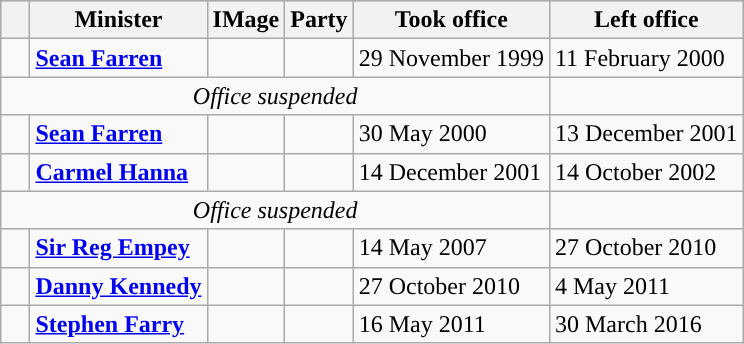<table class="wikitable" style="margin: 1em auto 1em auto">
<tr bgcolor=cccccc>
<th></th>
<th>Minister</th>
<th>IMage</th>
<th>Party</th>
<th>Took office</th>
<th>Left office</th>
</tr>
<tr>
<td style="background:">   </td>
<td><strong><a href='#'>Sean Farren</a></strong></td>
<td></td>
<td></td>
<td>29 November 1999</td>
<td>11 February 2000</td>
</tr>
<tr>
<td colspan="5" align="center"><em>Office suspended</em></td>
<td></td>
</tr>
<tr>
<td style="background:">   </td>
<td><strong><a href='#'>Sean Farren</a></strong></td>
<td></td>
<td></td>
<td>30 May 2000</td>
<td>13 December 2001</td>
</tr>
<tr>
<td style="background:">   </td>
<td><strong><a href='#'>Carmel Hanna</a></strong></td>
<td></td>
<td></td>
<td>14 December 2001</td>
<td>14 October 2002</td>
</tr>
<tr>
<td colspan="5" align="center"><em>Office suspended</em></td>
<td></td>
</tr>
<tr>
<td style="background:">   </td>
<td><strong><a href='#'>Sir Reg Empey</a></strong></td>
<td></td>
<td></td>
<td>14 May 2007</td>
<td>27 October 2010</td>
</tr>
<tr>
<td style="background:">   </td>
<td><strong><a href='#'>Danny Kennedy</a></strong></td>
<td></td>
<td></td>
<td>27 October 2010</td>
<td>4 May 2011</td>
</tr>
<tr>
<td style="background:">   </td>
<td><strong><a href='#'>Stephen Farry</a></strong></td>
<td></td>
<td></td>
<td>16 May 2011</td>
<td>30 March 2016</td>
</tr>
</table>
